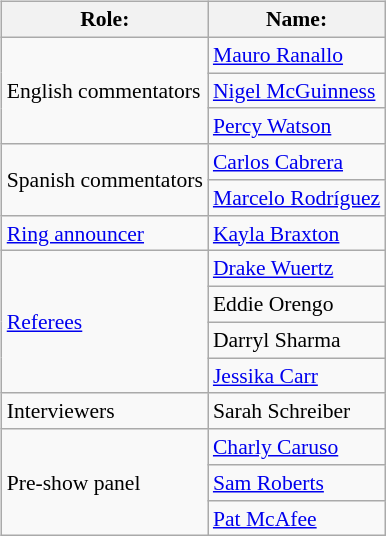<table class=wikitable style="font-size:90%; margin: 0.5em 0 0.5em 1em; float: right; clear: right;">
<tr>
<th>Role:</th>
<th>Name:</th>
</tr>
<tr>
<td rowspan=3>English commentators</td>
<td><a href='#'>Mauro Ranallo</a></td>
</tr>
<tr>
<td><a href='#'>Nigel McGuinness</a></td>
</tr>
<tr>
<td><a href='#'>Percy Watson</a></td>
</tr>
<tr>
<td rowspan=2>Spanish commentators</td>
<td><a href='#'>Carlos Cabrera</a></td>
</tr>
<tr>
<td><a href='#'>Marcelo Rodríguez</a></td>
</tr>
<tr>
<td rowspan=1><a href='#'>Ring announcer</a></td>
<td><a href='#'>Kayla Braxton</a></td>
</tr>
<tr>
<td rowspan=4><a href='#'>Referees</a></td>
<td><a href='#'>Drake Wuertz</a></td>
</tr>
<tr>
<td>Eddie Orengo</td>
</tr>
<tr>
<td>Darryl Sharma</td>
</tr>
<tr>
<td><a href='#'>Jessika Carr</a></td>
</tr>
<tr>
<td rowspan=1>Interviewers</td>
<td>Sarah Schreiber</td>
</tr>
<tr>
<td rowspan=3>Pre-show panel</td>
<td><a href='#'>Charly Caruso</a></td>
</tr>
<tr>
<td><a href='#'>Sam Roberts</a></td>
</tr>
<tr>
<td><a href='#'>Pat McAfee</a></td>
</tr>
</table>
